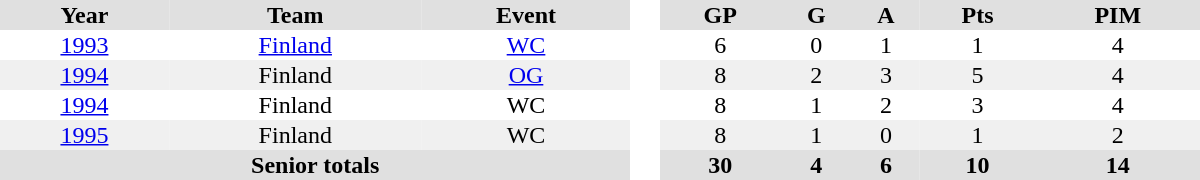<table border="0" cellpadding="1" cellspacing="0" style="text-align:center; width:50em">
<tr align="center" bgcolor="#e0e0e0">
<th>Year</th>
<th>Team</th>
<th>Event</th>
<th rowspan="99" bgcolor="#ffffff"> </th>
<th>GP</th>
<th>G</th>
<th>A</th>
<th>Pts</th>
<th>PIM</th>
</tr>
<tr>
<td><a href='#'>1993</a></td>
<td><a href='#'>Finland</a></td>
<td><a href='#'>WC</a></td>
<td>6</td>
<td>0</td>
<td>1</td>
<td>1</td>
<td>4</td>
</tr>
<tr bgcolor="#f0f0f0">
<td><a href='#'>1994</a></td>
<td>Finland</td>
<td><a href='#'>OG</a></td>
<td>8</td>
<td>2</td>
<td>3</td>
<td>5</td>
<td>4</td>
</tr>
<tr>
<td><a href='#'>1994</a></td>
<td>Finland</td>
<td>WC</td>
<td>8</td>
<td>1</td>
<td>2</td>
<td>3</td>
<td>4</td>
</tr>
<tr bgcolor="#f0f0f0">
<td><a href='#'>1995</a></td>
<td>Finland</td>
<td>WC</td>
<td>8</td>
<td>1</td>
<td>0</td>
<td>1</td>
<td>2</td>
</tr>
<tr bgcolor="#e0e0e0">
<th colspan=3>Senior totals</th>
<th>30</th>
<th>4</th>
<th>6</th>
<th>10</th>
<th>14</th>
</tr>
</table>
